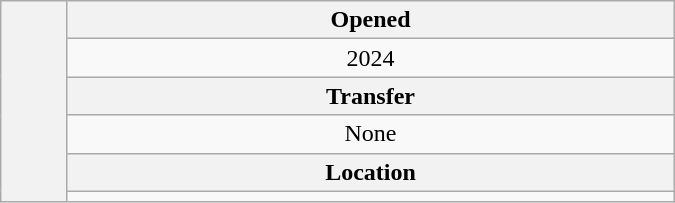<table class=wikitable style="text-align: center; width: 450px; float:right">
<tr>
<th rowspan="6"></th>
<th>Opened</th>
</tr>
<tr>
<td>2024</td>
</tr>
<tr>
<th>Transfer</th>
</tr>
<tr>
<td>None</td>
</tr>
<tr>
<th>Location</th>
</tr>
<tr>
<td></td>
</tr>
</table>
